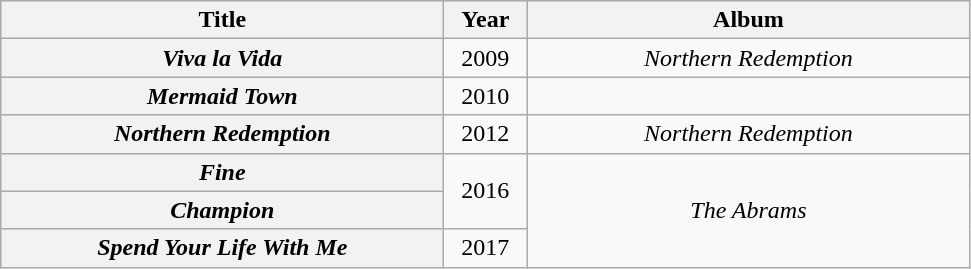<table class="wikitable plainrowheaders" style="text-align:center;">
<tr>
<th scope="col" style="width:18em;">Title</th>
<th scope="col" style="width:3em;">Year</th>
<th scope="col" style="width:18em;">Album</th>
</tr>
<tr>
<th scope="row"><em>Viva la Vida</em></th>
<td>2009</td>
<td><em>Northern Redemption</em></td>
</tr>
<tr>
<th scope="row"><em>Mermaid Town</em></th>
<td>2010</td>
<td></td>
</tr>
<tr>
<th scope="row"><em>Northern Redemption</em></th>
<td>2012</td>
<td><em>Northern Redemption</em></td>
</tr>
<tr>
<th scope="row"><em>Fine</em></th>
<td rowspan=2>2016</td>
<td rowspan=3><em>The Abrams</em></td>
</tr>
<tr>
<th scope="row"><em>Champion</em></th>
</tr>
<tr>
<th scope="row"><em>Spend Your Life With Me</em></th>
<td>2017</td>
</tr>
</table>
